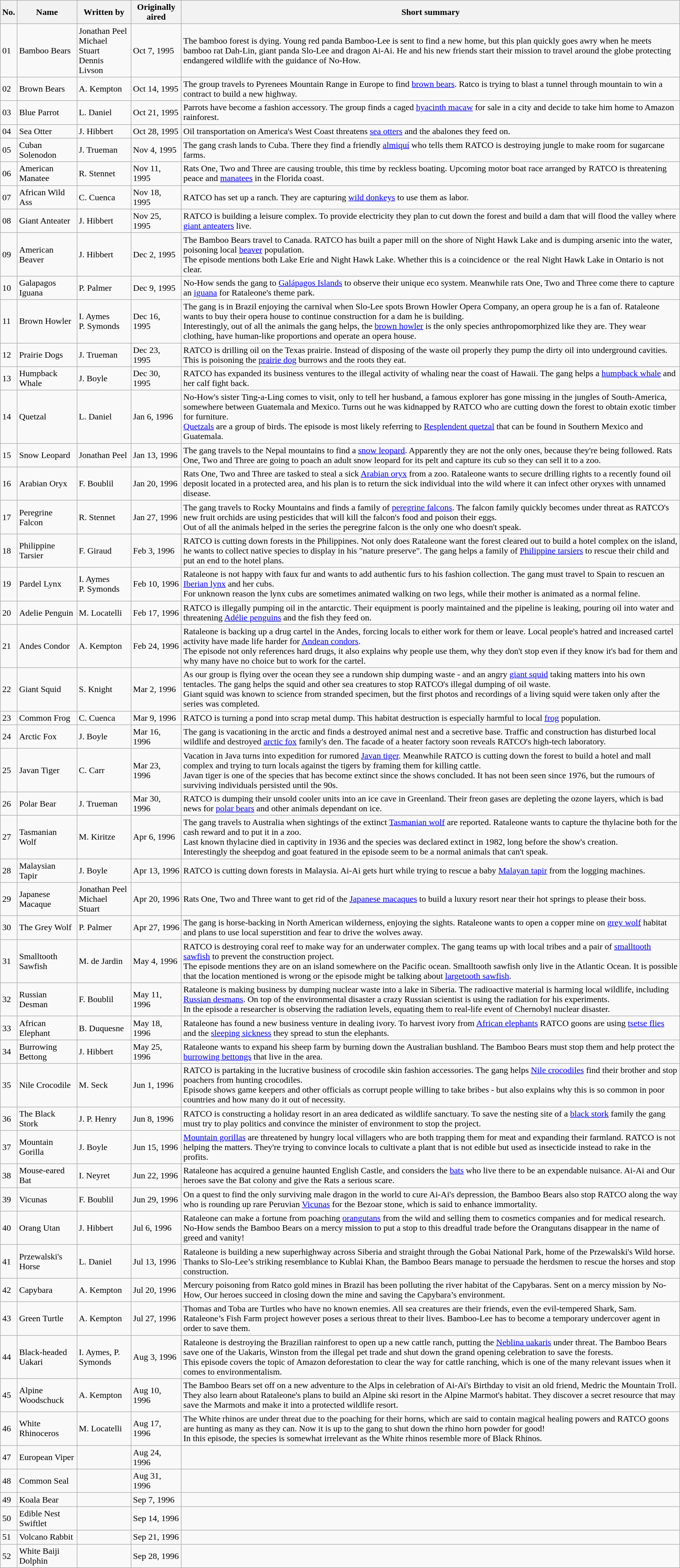<table class="wikitable">
<tr>
<th>No.</th>
<th>Name</th>
<th>Written by</th>
<th>Originally aired</th>
<th>Short summary</th>
</tr>
<tr>
<td>01</td>
<td>Bamboo Bears</td>
<td>Jonathan Peel<br>Michael Stuart<br>Dennis Livson</td>
<td>Oct 7, 1995</td>
<td>The bamboo forest is dying. Young red panda Bamboo-Lee is sent to find a new home, but this plan quickly goes awry when he meets bamboo rat Dah-Lin, giant panda Slo-Lee and dragon Ai-Ai. He and his new friends start their mission to travel around the globe protecting endangered wildlife with the guidance of No-How.</td>
</tr>
<tr>
<td>02</td>
<td>Brown Bears</td>
<td>A. Kempton</td>
<td>Oct 14, 1995</td>
<td>The group travels to Pyrenees Mountain Range in Europe to find <a href='#'>brown bears</a>. Ratco is trying to blast a tunnel through mountain to win a contract to build a new highway.</td>
</tr>
<tr>
<td>03</td>
<td>Blue Parrot</td>
<td>L. Daniel</td>
<td>Oct 21, 1995</td>
<td>Parrots have become a fashion accessory. The group finds a caged <a href='#'>hyacinth macaw</a> for sale in a city and decide to take him home to Amazon rainforest.</td>
</tr>
<tr>
<td>04</td>
<td>Sea Otter</td>
<td>J. Hibbert</td>
<td>Oct 28, 1995</td>
<td>Oil transportation on America's West Coast threatens <a href='#'>sea otters</a> and the abalones they feed on.</td>
</tr>
<tr>
<td>05</td>
<td>Cuban Solenodon</td>
<td>J. Trueman</td>
<td>Nov 4, 1995</td>
<td>The gang crash lands to Cuba. There they find a friendly <a href='#'>almiquí</a> who tells them RATCO is destroying jungle to make room for sugarcane farms.</td>
</tr>
<tr>
<td>06</td>
<td>American Manatee</td>
<td>R. Stennet</td>
<td>Nov 11, 1995</td>
<td>Rats One, Two and Three are causing trouble, this time by reckless boating. Upcoming motor boat race arranged by RATCO is threatening peace and <a href='#'>manatees</a> in the Florida coast.</td>
</tr>
<tr>
<td>07</td>
<td>African Wild Ass</td>
<td>C. Cuenca</td>
<td>Nov 18, 1995</td>
<td>RATCO has set up a ranch. They are capturing <a href='#'>wild donkeys</a> to use them as labor.</td>
</tr>
<tr>
<td>08</td>
<td>Giant Anteater</td>
<td>J. Hibbert</td>
<td>Nov 25, 1995</td>
<td>RATCO is building a leisure complex. To provide electricity they plan to cut down the forest and build a dam that will flood the valley where <a href='#'>giant anteaters</a> live.</td>
</tr>
<tr>
<td>09</td>
<td>American Beaver</td>
<td>J. Hibbert</td>
<td>Dec 2, 1995</td>
<td>The Bamboo Bears travel to Canada. RATCO has built a paper mill on the shore of Night Hawk Lake and is dumping arsenic into the water, poisoning local <a href='#'>beaver</a> population.<br>The episode mentions both Lake Erie and Night Hawk Lake. Whether this is a coincidence or  the real Night Hawk Lake in Ontario is not clear.</td>
</tr>
<tr>
<td>10</td>
<td>Galapagos Iguana</td>
<td>P. Palmer</td>
<td>Dec 9, 1995</td>
<td>No-How sends the gang to <a href='#'>Galápagos Islands</a> to observe their unique eco system. Meanwhile rats One, Two and Three come there to capture an <a href='#'>iguana</a> for Rataleone's theme park.</td>
</tr>
<tr>
<td>11</td>
<td>Brown Howler</td>
<td>I. Aymes<br>P. Symonds</td>
<td>Dec 16, 1995</td>
<td>The gang is in Brazil enjoying the carnival when Slo-Lee spots Brown Howler Opera Company, an opera group he is a fan of. Rataleone wants to buy their opera house to continue construction for a dam he is building.<br>Interestingly, out of all the animals the gang helps, the <a href='#'>brown howler</a> is the only species anthropomorphized like they are. They wear clothing, have human-like proportions and operate an opera house.</td>
</tr>
<tr>
<td>12</td>
<td>Prairie Dogs</td>
<td>J. Trueman</td>
<td>Dec 23, 1995</td>
<td>RATCO is drilling oil on the Texas prairie. Instead of disposing of the waste oil properly they pump the dirty oil into underground cavities. This is poisoning the <a href='#'>prairie dog</a> burrows and the roots they eat.</td>
</tr>
<tr>
<td>13</td>
<td>Humpback Whale</td>
<td>J. Boyle</td>
<td>Dec 30, 1995</td>
<td>RATCO has expanded its business ventures to the illegal activity of whaling near the coast of Hawaii. The gang helps a <a href='#'>humpback whale</a> and her calf fight back.</td>
</tr>
<tr>
<td>14</td>
<td>Quetzal</td>
<td>L. Daniel</td>
<td>Jan 6, 1996</td>
<td>No-How's sister Ting-a-Ling comes to visit, only to tell her husband, a famous explorer has gone missing in the jungles of South-America, somewhere between Guatemala and Mexico. Turns out he was kidnapped by RATCO who are cutting down the forest to obtain exotic timber for furniture.<br><a href='#'>Quetzals</a> are a group of birds. The episode is most likely referring to <a href='#'>Resplendent quetzal</a> that can be found in Southern Mexico and Guatemala.</td>
</tr>
<tr>
<td>15</td>
<td>Snow Leopard</td>
<td>Jonathan Peel</td>
<td>Jan 13, 1996</td>
<td>The gang travels to the Nepal mountains to find a <a href='#'>snow leopard</a>. Apparently they are not the only ones, because they're being followed. Rats One, Two and Three are going to poach an adult snow leopard for its pelt and capture its cub so they can sell it to a zoo.</td>
</tr>
<tr>
<td>16</td>
<td>Arabian Oryx</td>
<td>F. Boublil</td>
<td>Jan 20, 1996</td>
<td>Rats One, Two and Three are tasked to steal a sick <a href='#'>Arabian oryx</a> from a zoo. Rataleone wants to secure drilling rights to a recently found oil deposit located in a protected area, and his plan is to return the sick individual into the wild where it can infect other oryxes with unnamed disease.</td>
</tr>
<tr>
<td>17</td>
<td>Peregrine Falcon</td>
<td>R. Stennet</td>
<td>Jan 27, 1996</td>
<td>The gang travels to Rocky Mountains and finds a family of <a href='#'>peregrine falcons</a>. The falcon family quickly becomes under threat as RATCO's new fruit orchids are using pesticides that will kill the falcon's food and poison their eggs.<br>Out of all the animals helped in the series the peregrine falcon is the only one who doesn't speak.</td>
</tr>
<tr>
<td>18</td>
<td>Philippine Tarsier</td>
<td>F. Giraud</td>
<td>Feb 3, 1996</td>
<td>RATCO is cutting down forests in the Philippines. Not only does Rataleone want the forest cleared out to build a hotel complex on the island, he wants to collect native species to display in his "nature preserve". The gang helps a family of <a href='#'>Philippine tarsiers</a> to rescue their child and put an end to the hotel plans.</td>
</tr>
<tr>
<td>19</td>
<td>Pardel Lynx</td>
<td>I. Aymes<br>P. Symonds</td>
<td>Feb 10, 1996</td>
<td>Rataleone is not happy with faux fur and wants to add authentic furs to his fashion collection. The gang must travel to Spain to rescuen an <a href='#'>Iberian lynx</a> and her cubs.<br>For unknown reason the lynx cubs are sometimes animated walking on two legs, while their mother is animated as a normal feline.</td>
</tr>
<tr>
<td>20</td>
<td>Adelie Penguin</td>
<td>M. Locatelli</td>
<td>Feb 17, 1996</td>
<td>RATCO is illegally pumping oil in the antarctic. Their equipment is poorly maintained and the pipeline is leaking, pouring oil into water and threatening <a href='#'>Adélie penguins</a> and the fish they feed on.</td>
</tr>
<tr>
<td>21</td>
<td>Andes Condor</td>
<td>A. Kempton</td>
<td>Feb 24, 1996</td>
<td>Rataleone is backing up a drug cartel in the Andes, forcing locals to either work for them or leave. Local people's hatred and increased cartel activity have made life harder for <a href='#'>Andean condors</a>.<br>The episode not only references hard drugs, it also explains why people use them, why they don't stop even if they know it's bad for them and why many have no choice but to work for the cartel.</td>
</tr>
<tr>
<td>22</td>
<td>Giant Squid</td>
<td>S. Knight</td>
<td>Mar 2, 1996</td>
<td>As our group is flying over the ocean they see a rundown ship dumping waste - and an angry <a href='#'>giant squid</a> taking matters into his own tentacles. The gang helps the squid and other sea creatures to stop RATCO's illegal dumping of oil waste.<br>Giant squid was known to science from stranded specimen, but the first photos and recordings of a living squid were taken only after the series was completed.</td>
</tr>
<tr>
<td>23</td>
<td>Common Frog</td>
<td>C. Cuenca</td>
<td>Mar 9, 1996</td>
<td>RATCO is turning a pond into scrap metal dump. This habitat destruction is especially harmful to local <a href='#'>frog</a> population.</td>
</tr>
<tr>
<td>24</td>
<td>Arctic Fox</td>
<td>J. Boyle</td>
<td>Mar 16, 1996</td>
<td>The gang is vacationing in the arctic and finds a destroyed animal nest and a secretive base. Traffic and construction has disturbed local wildlife and destroyed <a href='#'>arctic fox</a> family's den. The facade of a heater factory soon reveals RATCO's high-tech laboratory.</td>
</tr>
<tr>
<td>25</td>
<td>Javan Tiger</td>
<td>C. Carr</td>
<td>Mar 23, 1996</td>
<td>Vacation in Java turns into expedition for rumored <a href='#'>Javan tiger</a>. Meanwhile RATCO is cutting down the forest to build a hotel and mall complex and trying to turn locals against the tigers by framing them for killing cattle.<br>Javan tiger is one of the species that has become extinct since the shows concluded. It has not been seen since 1976, but the rumours of surviving individuals persisted until the 90s.</td>
</tr>
<tr>
<td>26</td>
<td>Polar Bear</td>
<td>J. Trueman</td>
<td>Mar 30, 1996</td>
<td>RATCO is dumping their unsold cooler units into an ice cave in Greenland. Their freon gases are depleting the ozone layers, which is bad news for <a href='#'>polar bears</a> and other animals dependant on ice.</td>
</tr>
<tr>
<td>27</td>
<td>Tasmanian Wolf</td>
<td>M. Kiritze</td>
<td>Apr 6, 1996</td>
<td>The gang travels to Australia when sightings of the extinct <a href='#'>Tasmanian wolf</a> are reported. Rataleone wants to capture the thylacine both for the cash reward and to put it in a zoo.<br>Last known thylacine died in captivity in 1936 and the species was declared extinct in 1982, long before the show's creation.<br>Interestingly the sheepdog and goat featured in the episode seem to be a normal animals that can't speak.</td>
</tr>
<tr>
<td>28</td>
<td>Malaysian Tapir</td>
<td>J. Boyle</td>
<td>Apr 13, 1996</td>
<td>RATCO is cutting down forests in Malaysia. Ai-Ai gets hurt while trying to rescue a baby <a href='#'>Malayan tapir</a> from the logging machines.</td>
</tr>
<tr>
<td>29</td>
<td>Japanese Macaque</td>
<td>Jonathan Peel<br>Michael Stuart</td>
<td>Apr 20, 1996</td>
<td>Rats One, Two and Three want to get rid of the <a href='#'>Japanese macaques</a> to build a luxury resort near their hot springs to please their boss.</td>
</tr>
<tr>
<td>30</td>
<td>The Grey Wolf</td>
<td>P. Palmer</td>
<td>Apr 27, 1996</td>
<td>The gang is horse-backing in North American wilderness, enjoying the sights. Rataleone wants to open a copper mine on <a href='#'>grey wolf</a> habitat and plans to use local superstition and fear to drive the wolves away.</td>
</tr>
<tr>
<td>31</td>
<td>Smalltooth Sawfish</td>
<td>M. de Jardin</td>
<td>May 4, 1996</td>
<td>RATCO is destroying coral reef to make way for an underwater complex. The gang teams up with local tribes and a pair of <a href='#'>smalltooth sawfish</a> to prevent the construction project.<br>The episode mentions they are on an island somewhere on the Pacific ocean. Smalltooth sawfish only live in the Atlantic Ocean. It is possible that the location mentioned is wrong or the episode might be talking about <a href='#'>largetooth sawfish</a>.</td>
</tr>
<tr>
<td>32</td>
<td>Russian Desman</td>
<td>F. Boublil</td>
<td>May 11, 1996</td>
<td>Rataleone is making business by dumping nuclear waste into a lake in Siberia. The radioactive material is harming local wildlife, including <a href='#'>Russian desmans</a>. On top of the environmental disaster a crazy Russian scientist is using the radiation for his experiments.<br>In the episode a researcher is observing the radiation levels, equating them to real-life event of Chernobyl nuclear disaster.</td>
</tr>
<tr>
<td>33</td>
<td>African Elephant</td>
<td>B. Duquesne</td>
<td>May 18, 1996</td>
<td>Rataleone has found a new business venture in dealing ivory. To harvest ivory from <a href='#'>African elephants</a> RATCO goons are using <a href='#'>tsetse flies</a> and the <a href='#'>sleeping sickness</a> they spread to stun the elephants.</td>
</tr>
<tr>
<td>34</td>
<td>Burrowing Bettong</td>
<td>J. Hibbert</td>
<td>May 25, 1996</td>
<td>Rataleone wants to expand his sheep farm by burning down the Australian bushland. The Bamboo Bears must stop them and help protect the <a href='#'>burrowing bettongs</a> that live in the area.</td>
</tr>
<tr>
<td>35</td>
<td>Nile Crocodile</td>
<td>M. Seck</td>
<td>Jun 1, 1996</td>
<td>RATCO is partaking in the lucrative business of crocodile skin fashion accessories. The gang helps <a href='#'>Nile crocodiles</a> find their brother and stop poachers from hunting crocodiles.<br>Episode shows game keepers and other officials as corrupt people willing to take bribes - but also explains why this is so common in poor countries and how many do it out of necessity.</td>
</tr>
<tr>
<td>36</td>
<td>The Black Stork</td>
<td>J. P. Henry</td>
<td>Jun 8, 1996</td>
<td>RATCO is constructing a holiday resort in an area dedicated as wildlife sanctuary. To save the nesting site of a <a href='#'>black stork</a> family the gang must try to play politics and convince the minister of environment to stop the project.</td>
</tr>
<tr>
<td>37</td>
<td>Mountain Gorilla</td>
<td>J. Boyle</td>
<td>Jun 15, 1996</td>
<td><a href='#'>Mountain gorillas</a> are threatened by hungry local villagers who are both trapping them for meat and expanding their farmland. RATCO is not helping the matters. They're trying to convince locals to cultivate a plant that is not edible but used as insecticide instead to rake in the profits.</td>
</tr>
<tr>
<td>38</td>
<td>Mouse-eared Bat</td>
<td>I. Neyret</td>
<td>Jun 22, 1996</td>
<td>Rataleone has acquired a genuine haunted English Castle, and considers the <a href='#'>bats</a> who live there to be an expendable nuisance. Ai-Ai and Our heroes save the Bat colony and give the Rats a serious scare.</td>
</tr>
<tr>
<td>39</td>
<td>Vicunas</td>
<td>F. Boublil</td>
<td>Jun 29, 1996</td>
<td>On a quest to find the only surviving male dragon in the world to cure Ai-Ai's depression, the Bamboo Bears also stop RATCO along the way who is rounding up rare Peruvian <a href='#'>Vicunas</a> for the Bezoar stone, which is said to enhance immortality.</td>
</tr>
<tr>
<td>40</td>
<td>Orang Utan</td>
<td>J. Hibbert</td>
<td>Jul 6, 1996</td>
<td>Rataleone can make a fortune from poaching <a href='#'>orangutans</a> from the wild and selling them to cosmetics companies and for medical research. No-How sends the Bamboo Bears on a mercy mission to put a stop to this dreadful trade before the Orangutans disappear in the name of greed and vanity!</td>
</tr>
<tr>
<td>41</td>
<td>Przewalski's Horse</td>
<td>L. Daniel</td>
<td>Jul 13, 1996</td>
<td>Rataleone is building a new superhighway across Siberia and straight through the Gobai National Park, home of the Przewalski's Wild horse. Thanks to Slo-Lee’s striking resemblance to Kublai Khan, the Bamboo Bears manage to persuade the herdsmen to rescue the horses and stop construction.</td>
</tr>
<tr>
<td>42</td>
<td>Capybara</td>
<td>A. Kempton</td>
<td>Jul 20, 1996</td>
<td>Mercury poisoning from Ratco gold mines in Brazil has been polluting the river habitat of the Capybaras. Sent on a mercy mission by No-How, Our heroes succeed in closing down the mine and saving the Capybara’s environment.</td>
</tr>
<tr>
<td>43</td>
<td>Green Turtle</td>
<td>A. Kempton</td>
<td>Jul 27, 1996</td>
<td>Thomas and Toba are Turtles who have no known enemies. All sea creatures are their friends, even the evil-tempered Shark, Sam. Rataleone’s Fish Farm project however poses a serious threat to their lives. Bamboo-Lee has to become a temporary undercover agent in order to save them.</td>
</tr>
<tr>
<td>44</td>
<td>Black-headed Uakari</td>
<td>I. Aymes, P. Symonds</td>
<td>Aug 3, 1996</td>
<td>Rataleone is destroying the Brazilian rainforest to open up a new cattle ranch, putting the <a href='#'>Neblina uakaris</a> under threat. The Bamboo Bears save one of the Uakaris, Winston from the illegal pet trade and shut down the grand opening celebration to save the forests.<br>This episode covers the topic of Amazon deforestation to clear the way for cattle ranching, which is one of the many relevant issues when it comes to environmentalism.</td>
</tr>
<tr>
<td>45</td>
<td>Alpine Woodschuck</td>
<td>A. Kempton</td>
<td>Aug 10, 1996</td>
<td>The Bamboo Bears set off on a new adventure to the Alps in celebration of Ai-Ai's Birthday to visit an old friend, Medric the Mountain Troll. They also learn about Rataleone's plans to build an Alpine ski resort in the Alpine Marmot's habitat. They discover a secret resource that may save the Marmots and make it into a protected wildlife resort.</td>
</tr>
<tr>
<td>46</td>
<td>White Rhinoceros</td>
<td>M. Locatelli</td>
<td>Aug 17, 1996</td>
<td>The White rhinos are under threat due to the poaching for their horns, which are said to contain magical healing powers and RATCO goons are hunting as many as they can. Now it is up to the gang to shut down the rhino horn powder for good!<br>In this episode, the species is somewhat irrelevant as the White rhinos resemble more of Black Rhinos.</td>
</tr>
<tr>
<td>47</td>
<td>European Viper</td>
<td></td>
<td>Aug 24, 1996</td>
<td></td>
</tr>
<tr>
<td>48</td>
<td>Common Seal</td>
<td></td>
<td>Aug 31, 1996</td>
<td></td>
</tr>
<tr>
<td>49</td>
<td>Koala Bear</td>
<td></td>
<td>Sep 7, 1996</td>
<td></td>
</tr>
<tr>
<td>50</td>
<td>Edible Nest Swiftlet</td>
<td></td>
<td>Sep 14, 1996</td>
<td></td>
</tr>
<tr>
<td>51</td>
<td>Volcano Rabbit</td>
<td></td>
<td>Sep 21, 1996</td>
<td></td>
</tr>
<tr>
<td>52</td>
<td>White Baiji Dolphin</td>
<td></td>
<td>Sep 28, 1996</td>
<td></td>
</tr>
</table>
